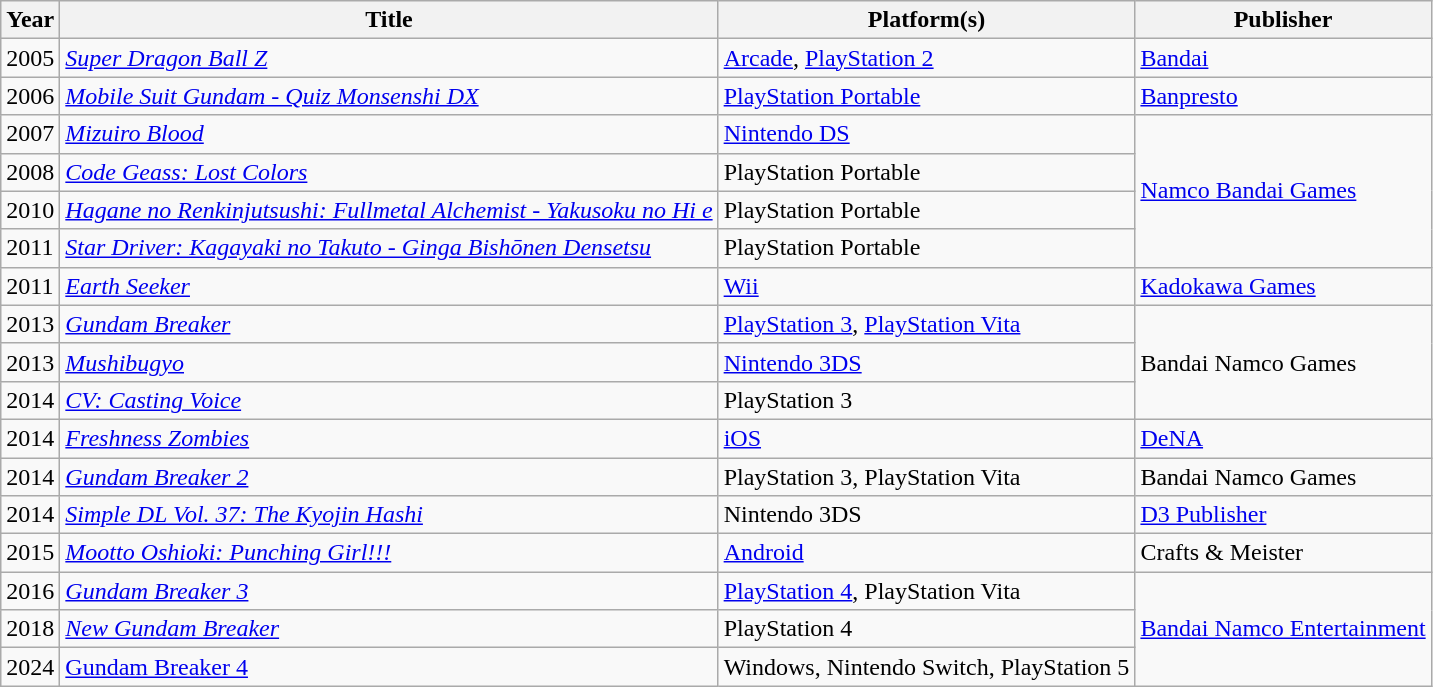<table class="wikitable sortable">
<tr>
<th>Year</th>
<th>Title</th>
<th>Platform(s)</th>
<th>Publisher</th>
</tr>
<tr>
<td>2005</td>
<td><em><a href='#'>Super Dragon Ball Z</a></em></td>
<td><a href='#'>Arcade</a>, <a href='#'>PlayStation 2</a></td>
<td><a href='#'>Bandai</a></td>
</tr>
<tr>
<td>2006</td>
<td><em><a href='#'>Mobile Suit Gundam - Quiz Monsenshi DX</a></em></td>
<td><a href='#'>PlayStation Portable</a></td>
<td><a href='#'>Banpresto</a></td>
</tr>
<tr>
<td>2007</td>
<td><em><a href='#'>Mizuiro Blood</a></em></td>
<td><a href='#'>Nintendo DS</a></td>
<td rowspan="4"><a href='#'>Namco Bandai Games</a></td>
</tr>
<tr>
<td>2008</td>
<td><em><a href='#'>Code Geass: Lost Colors</a></em></td>
<td>PlayStation Portable</td>
</tr>
<tr>
<td>2010</td>
<td><em><a href='#'>Hagane no Renkinjutsushi: Fullmetal Alchemist - Yakusoku no Hi e</a></em></td>
<td>PlayStation Portable</td>
</tr>
<tr>
<td>2011</td>
<td><em><a href='#'>Star Driver: Kagayaki no Takuto - Ginga Bishōnen Densetsu</a></em></td>
<td>PlayStation Portable</td>
</tr>
<tr>
<td>2011</td>
<td><em><a href='#'>Earth Seeker</a></em></td>
<td><a href='#'>Wii</a></td>
<td><a href='#'>Kadokawa Games</a></td>
</tr>
<tr>
<td>2013</td>
<td><em><a href='#'>Gundam Breaker</a></em></td>
<td><a href='#'>PlayStation 3</a>, <a href='#'>PlayStation Vita</a></td>
<td rowspan="3">Bandai Namco Games</td>
</tr>
<tr>
<td>2013</td>
<td><em><a href='#'>Mushibugyo</a></em></td>
<td><a href='#'>Nintendo 3DS</a></td>
</tr>
<tr>
<td>2014</td>
<td><em><a href='#'>CV: Casting Voice</a></em></td>
<td>PlayStation 3</td>
</tr>
<tr>
<td>2014</td>
<td><em><a href='#'>Freshness Zombies</a></em></td>
<td><a href='#'>iOS</a></td>
<td><a href='#'>DeNA</a></td>
</tr>
<tr>
<td>2014</td>
<td><em><a href='#'>Gundam Breaker 2</a></em></td>
<td>PlayStation 3, PlayStation Vita</td>
<td>Bandai Namco Games</td>
</tr>
<tr>
<td>2014</td>
<td><em><a href='#'>Simple DL Vol. 37: The Kyojin Hashi</a></em></td>
<td>Nintendo 3DS</td>
<td><a href='#'>D3 Publisher</a></td>
</tr>
<tr>
<td>2015</td>
<td><em><a href='#'>Mootto Oshioki: Punching Girl!!!</a></em></td>
<td><a href='#'>Android</a></td>
<td>Crafts & Meister</td>
</tr>
<tr>
<td>2016</td>
<td><em><a href='#'>Gundam Breaker 3</a></em></td>
<td><a href='#'>PlayStation 4</a>, PlayStation Vita</td>
<td rowspan="3"><a href='#'>Bandai Namco Entertainment</a></td>
</tr>
<tr>
<td>2018</td>
<td><em><a href='#'>New Gundam Breaker</a></em></td>
<td>PlayStation 4</td>
</tr>
<tr>
<td>2024</td>
<td><a href='#'>Gundam Breaker 4</a></td>
<td>Windows, Nintendo Switch, PlayStation 5</td>
</tr>
</table>
